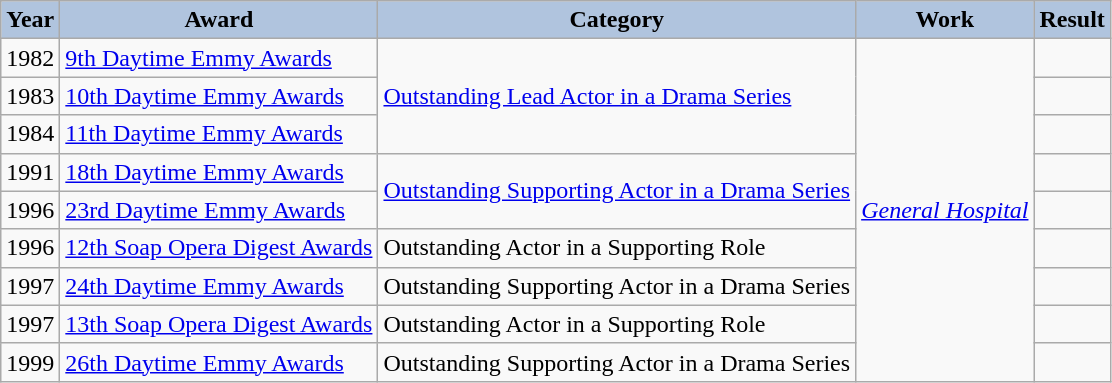<table class="wikitable sortable">
<tr>
<th style="background:#B0C4DE;">Year</th>
<th style="background:#B0C4DE;">Award</th>
<th style="background:#B0C4DE;">Category</th>
<th style="background:#B0C4DE;">Work</th>
<th style="background:#B0C4DE;">Result</th>
</tr>
<tr>
<td>1982</td>
<td><a href='#'>9th Daytime Emmy Awards</a></td>
<td rowspan="3"><a href='#'>Outstanding Lead Actor in a Drama Series</a></td>
<td rowspan="9"><em><a href='#'>General Hospital</a></em></td>
<td></td>
</tr>
<tr>
<td>1983</td>
<td><a href='#'>10th Daytime Emmy Awards</a></td>
<td></td>
</tr>
<tr>
<td>1984</td>
<td><a href='#'>11th Daytime Emmy Awards</a></td>
<td></td>
</tr>
<tr>
<td>1991</td>
<td><a href='#'>18th Daytime Emmy Awards</a></td>
<td rowspan="2"><a href='#'>Outstanding Supporting Actor in a Drama Series</a></td>
<td></td>
</tr>
<tr>
<td>1996</td>
<td><a href='#'>23rd Daytime Emmy Awards</a></td>
<td></td>
</tr>
<tr>
<td>1996</td>
<td><a href='#'>12th Soap Opera Digest Awards</a></td>
<td>Outstanding Actor in a Supporting Role</td>
<td></td>
</tr>
<tr>
<td>1997</td>
<td><a href='#'>24th Daytime Emmy Awards</a></td>
<td>Outstanding Supporting Actor in a Drama Series</td>
<td></td>
</tr>
<tr>
<td>1997</td>
<td><a href='#'>13th Soap Opera Digest Awards</a></td>
<td>Outstanding Actor in a Supporting Role</td>
<td></td>
</tr>
<tr>
<td>1999</td>
<td><a href='#'>26th Daytime Emmy Awards</a></td>
<td>Outstanding Supporting Actor in a Drama Series</td>
<td></td>
</tr>
</table>
